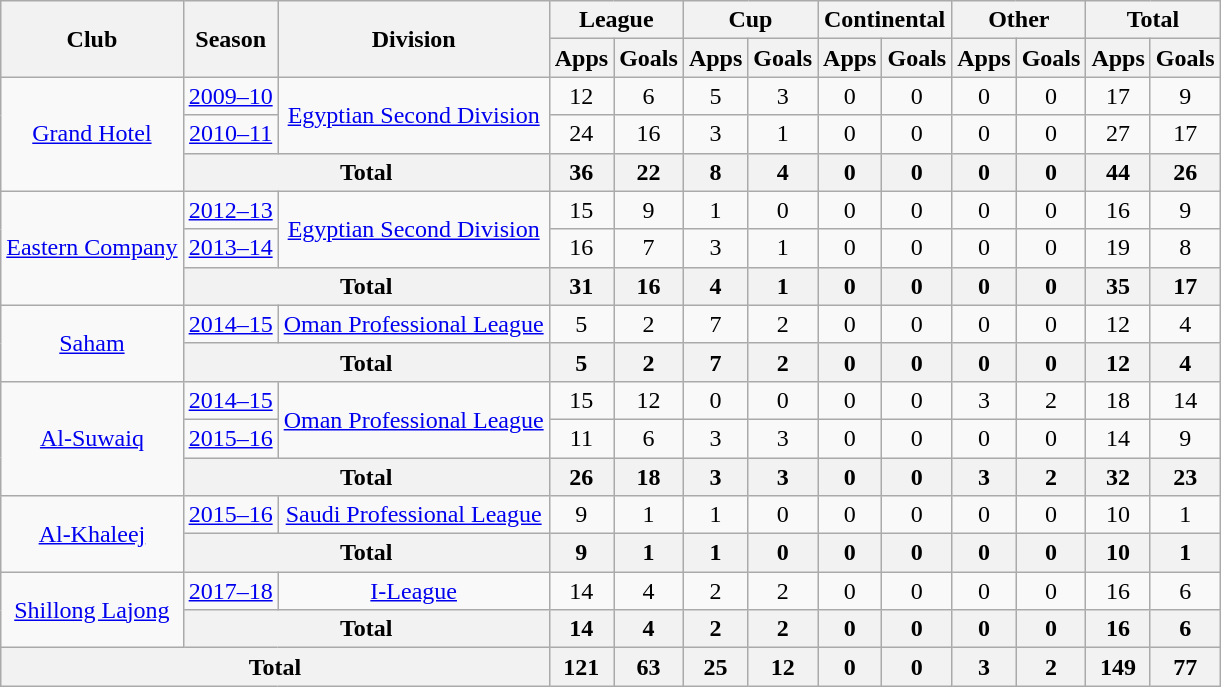<table class="wikitable" style="text-align: center;">
<tr>
<th rowspan="2">Club</th>
<th rowspan="2">Season</th>
<th rowspan="2">Division</th>
<th colspan="2">League</th>
<th colspan="2">Cup</th>
<th colspan="2">Continental</th>
<th colspan="2">Other</th>
<th colspan="2">Total</th>
</tr>
<tr>
<th>Apps</th>
<th>Goals</th>
<th>Apps</th>
<th>Goals</th>
<th>Apps</th>
<th>Goals</th>
<th>Apps</th>
<th>Goals</th>
<th>Apps</th>
<th>Goals</th>
</tr>
<tr>
<td rowspan="3"><a href='#'>Grand Hotel</a></td>
<td><a href='#'>2009–10</a></td>
<td rowspan="2"><a href='#'>Egyptian Second Division</a></td>
<td>12</td>
<td>6</td>
<td>5</td>
<td>3</td>
<td>0</td>
<td>0</td>
<td>0</td>
<td>0</td>
<td>17</td>
<td>9</td>
</tr>
<tr>
<td><a href='#'>2010–11</a></td>
<td>24</td>
<td>16</td>
<td>3</td>
<td>1</td>
<td>0</td>
<td>0</td>
<td>0</td>
<td>0</td>
<td>27</td>
<td>17</td>
</tr>
<tr>
<th colspan="2">Total</th>
<th>36</th>
<th>22</th>
<th>8</th>
<th>4</th>
<th>0</th>
<th>0</th>
<th>0</th>
<th>0</th>
<th>44</th>
<th>26</th>
</tr>
<tr>
<td rowspan="3"><a href='#'>Eastern Company</a></td>
<td><a href='#'>2012–13</a></td>
<td rowspan="2"><a href='#'>Egyptian Second Division</a></td>
<td>15</td>
<td>9</td>
<td>1</td>
<td>0</td>
<td>0</td>
<td>0</td>
<td>0</td>
<td>0</td>
<td>16</td>
<td>9</td>
</tr>
<tr>
<td><a href='#'>2013–14</a></td>
<td>16</td>
<td>7</td>
<td>3</td>
<td>1</td>
<td>0</td>
<td>0</td>
<td>0</td>
<td>0</td>
<td>19</td>
<td>8</td>
</tr>
<tr>
<th colspan="2">Total</th>
<th>31</th>
<th>16</th>
<th>4</th>
<th>1</th>
<th>0</th>
<th>0</th>
<th>0</th>
<th>0</th>
<th>35</th>
<th>17</th>
</tr>
<tr>
<td rowspan="2"><a href='#'>Saham</a></td>
<td><a href='#'>2014–15</a></td>
<td rowspan="1"><a href='#'>Oman Professional League</a></td>
<td>5</td>
<td>2</td>
<td>7</td>
<td>2</td>
<td>0</td>
<td>0</td>
<td>0</td>
<td>0</td>
<td>12</td>
<td>4</td>
</tr>
<tr>
<th colspan="2">Total</th>
<th>5</th>
<th>2</th>
<th>7</th>
<th>2</th>
<th>0</th>
<th>0</th>
<th>0</th>
<th>0</th>
<th>12</th>
<th>4</th>
</tr>
<tr>
<td rowspan="3"><a href='#'>Al-Suwaiq</a></td>
<td><a href='#'>2014–15</a></td>
<td rowspan="2"><a href='#'>Oman Professional League</a></td>
<td>15</td>
<td>12</td>
<td>0</td>
<td>0</td>
<td>0</td>
<td>0</td>
<td>3</td>
<td>2</td>
<td>18</td>
<td>14</td>
</tr>
<tr>
<td><a href='#'>2015–16</a></td>
<td>11</td>
<td>6</td>
<td>3</td>
<td>3</td>
<td>0</td>
<td>0</td>
<td>0</td>
<td>0</td>
<td>14</td>
<td>9</td>
</tr>
<tr>
<th colspan="2">Total</th>
<th>26</th>
<th>18</th>
<th>3</th>
<th>3</th>
<th>0</th>
<th>0</th>
<th>3</th>
<th>2</th>
<th>32</th>
<th>23</th>
</tr>
<tr>
<td rowspan="2"><a href='#'>Al-Khaleej</a></td>
<td><a href='#'>2015–16</a></td>
<td rowspan="1"><a href='#'>Saudi Professional League</a></td>
<td>9</td>
<td>1</td>
<td>1</td>
<td>0</td>
<td>0</td>
<td>0</td>
<td>0</td>
<td>0</td>
<td>10</td>
<td>1</td>
</tr>
<tr>
<th colspan="2">Total</th>
<th>9</th>
<th>1</th>
<th>1</th>
<th>0</th>
<th>0</th>
<th>0</th>
<th>0</th>
<th>0</th>
<th>10</th>
<th>1</th>
</tr>
<tr>
<td rowspan="2"><a href='#'>Shillong Lajong</a></td>
<td><a href='#'>2017–18</a></td>
<td rowspan="1"><a href='#'>I-League</a></td>
<td>14</td>
<td>4</td>
<td>2</td>
<td>2</td>
<td>0</td>
<td>0</td>
<td>0</td>
<td>0</td>
<td>16</td>
<td>6</td>
</tr>
<tr>
<th colspan="2">Total</th>
<th>14</th>
<th>4</th>
<th>2</th>
<th>2</th>
<th>0</th>
<th>0</th>
<th>0</th>
<th>0</th>
<th>16</th>
<th>6 </th>
</tr>
<tr>
<th colspan="3">Total</th>
<th>121</th>
<th>63</th>
<th>25</th>
<th>12</th>
<th>0</th>
<th>0</th>
<th>3</th>
<th>2</th>
<th>149</th>
<th>77</th>
</tr>
</table>
